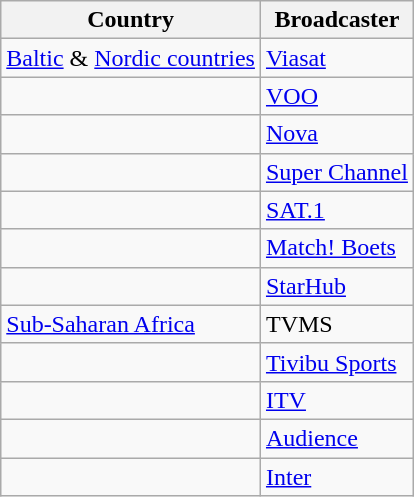<table class="wikitable">
<tr>
<th align=center>Country</th>
<th align=center>Broadcaster</th>
</tr>
<tr>
<td><a href='#'>Baltic</a> & <a href='#'>Nordic countries</a></td>
<td><a href='#'>Viasat</a></td>
</tr>
<tr>
<td></td>
<td><a href='#'>VOO</a></td>
</tr>
<tr>
<td></td>
<td><a href='#'>Nova</a></td>
</tr>
<tr>
<td></td>
<td><a href='#'>Super Channel</a></td>
</tr>
<tr>
<td></td>
<td><a href='#'>SAT.1</a></td>
</tr>
<tr>
<td></td>
<td><a href='#'>Match! Boets</a></td>
</tr>
<tr>
<td></td>
<td><a href='#'>StarHub</a></td>
</tr>
<tr>
<td><a href='#'>Sub-Saharan Africa</a></td>
<td>TVMS</td>
</tr>
<tr>
<td></td>
<td><a href='#'>Tivibu Sports</a></td>
</tr>
<tr>
<td></td>
<td><a href='#'>ITV</a></td>
</tr>
<tr>
<td></td>
<td><a href='#'>Audience</a></td>
</tr>
<tr>
<td></td>
<td><a href='#'>Inter</a></td>
</tr>
</table>
